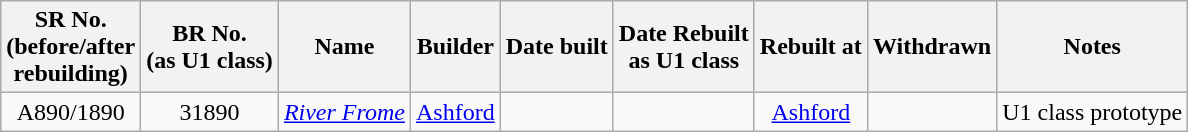<table class="wikitable" style=text-align:center>
<tr>
<th>SR No.<br> (before/after<br>rebuilding)</th>
<th>BR No.<br>(as U1 class)</th>
<th>Name</th>
<th>Builder</th>
<th>Date built</th>
<th>Date Rebuilt<br>as U1 class</th>
<th>Rebuilt at</th>
<th>Withdrawn</th>
<th>Notes<br></th>
</tr>
<tr>
<td>A890/1890</td>
<td>31890</td>
<td><em><a href='#'>River Frome</a></em></td>
<td><a href='#'>Ashford</a></td>
<td></td>
<td></td>
<td><a href='#'>Ashford</a></td>
<td></td>
<td>U1 class prototype</td>
</tr>
</table>
